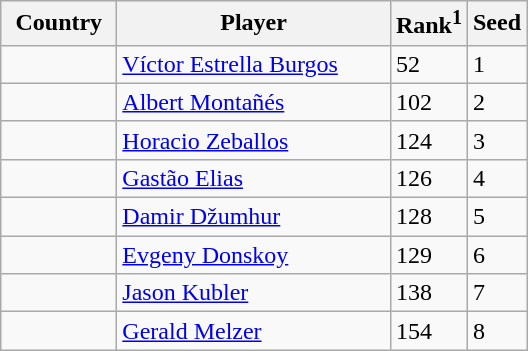<table class="sortable wikitable">
<tr>
<th width="70">Country</th>
<th width="175">Player</th>
<th>Rank<sup>1</sup></th>
<th>Seed</th>
</tr>
<tr>
<td></td>
<td><a href='#'>Víctor Estrella Burgos</a></td>
<td>52</td>
<td>1</td>
</tr>
<tr>
<td></td>
<td><a href='#'>Albert Montañés</a></td>
<td>102</td>
<td>2</td>
</tr>
<tr>
<td></td>
<td><a href='#'>Horacio Zeballos</a></td>
<td>124</td>
<td>3</td>
</tr>
<tr>
<td></td>
<td><a href='#'>Gastão Elias</a></td>
<td>126</td>
<td>4</td>
</tr>
<tr>
<td></td>
<td><a href='#'>Damir Džumhur</a></td>
<td>128</td>
<td>5</td>
</tr>
<tr>
<td></td>
<td><a href='#'>Evgeny Donskoy</a></td>
<td>129</td>
<td>6</td>
</tr>
<tr>
<td></td>
<td><a href='#'>Jason Kubler</a></td>
<td>138</td>
<td>7</td>
</tr>
<tr>
<td></td>
<td><a href='#'>Gerald Melzer</a></td>
<td>154</td>
<td>8</td>
</tr>
</table>
